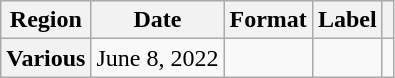<table class="wikitable plainrowheaders">
<tr>
<th scope="col">Region</th>
<th scope="col">Date</th>
<th scope="col">Format</th>
<th scope="col">Label</th>
<th scope="col"></th>
</tr>
<tr>
<th scope="row">Various</th>
<td>June 8, 2022</td>
<td></td>
<td></td>
<td align="center"></td>
</tr>
</table>
